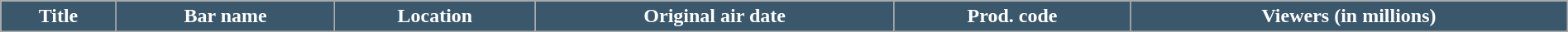<table class="wikitable plainrowheaders" style="width:100%;">
<tr>
<th style="background:#3B576C; color:#fff;">Title</th>
<th style="background:#3B576C; color:#fff;">Bar name</th>
<th style="background:#3B576C; color:#fff;">Location</th>
<th style="background:#3B576C; color:#fff;">Original air date</th>
<th style="background:#3B576C; color:#fff;">Prod. code</th>
<th style="background:#3B576C; color:#fff;">Viewers (in millions)<br>



</th>
</tr>
</table>
